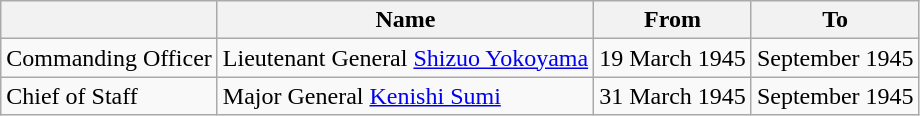<table class=wikitable>
<tr>
<th></th>
<th>Name</th>
<th>From</th>
<th>To</th>
</tr>
<tr>
<td>Commanding Officer</td>
<td>Lieutenant General <a href='#'>Shizuo Yokoyama</a></td>
<td>19 March 1945</td>
<td>September 1945</td>
</tr>
<tr>
<td>Chief of Staff</td>
<td>Major General <a href='#'>Kenishi Sumi</a></td>
<td>31 March 1945</td>
<td>September 1945</td>
</tr>
</table>
